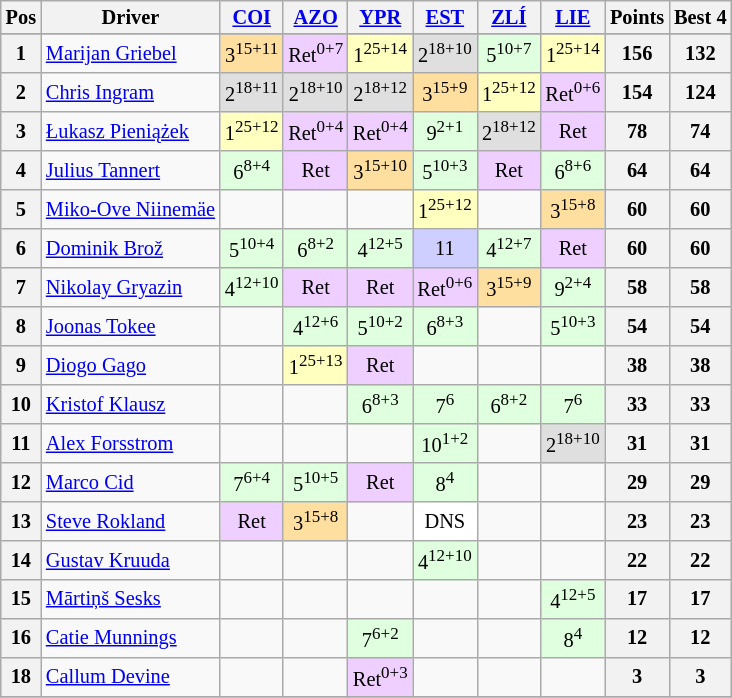<table class="wikitable" style="font-size: 85%; text-align: center;">
<tr valign="top">
<th valign="middle">Pos</th>
<th valign="middle">Driver</th>
<th><a href='#'>COI</a><br></th>
<th><a href='#'>AZO</a><br></th>
<th><a href='#'>YPR</a><br></th>
<th><a href='#'>EST</a><br></th>
<th><a href='#'>ZLÍ</a><br></th>
<th><a href='#'>LIE</a><br></th>
<th valign="middle">Points</th>
<th valign="middle">Best 4</th>
</tr>
<tr>
</tr>
<tr>
<th>1</th>
<td align=left> <a href='#'>Marijan Griebel</a></td>
<td style="background:#ffdf9f;">3<sup>15+11</sup></td>
<td style="background:#efcfff;">Ret<sup>0+7</sup></td>
<td style="background:#ffffbf;">1<sup>25+14</sup></td>
<td style="background:#dfdfdf;">2<sup>18+10</sup></td>
<td style="background:#dfffdf;">5<sup>10+7</sup></td>
<td style="background:#ffffbf;">1<sup>25+14</sup></td>
<th>156</th>
<th>132</th>
</tr>
<tr>
<th>2</th>
<td align=left> <a href='#'>Chris Ingram</a></td>
<td style="background:#dfdfdf;">2<sup>18+11</sup></td>
<td style="background:#dfdfdf;">2<sup>18+10</sup></td>
<td style="background:#dfdfdf;">2<sup>18+12</sup></td>
<td style="background:#ffdf9f;">3<sup>15+9</sup></td>
<td style="background:#ffffbf;">1<sup>25+12</sup></td>
<td style="background:#efcfff;">Ret<sup>0+6</sup></td>
<th>154</th>
<th>124</th>
</tr>
<tr>
<th>3</th>
<td align=left> <a href='#'>Łukasz Pieniążek</a></td>
<td style="background:#ffffbf;">1<sup>25+12</sup></td>
<td style="background:#efcfff;">Ret<sup>0+4</sup></td>
<td style="background:#efcfff;">Ret<sup>0+4</sup></td>
<td style="background:#dfffdf;">9<sup>2+1</sup></td>
<td style="background:#dfdfdf;">2<sup>18+12</sup></td>
<td style="background:#efcfff;">Ret</td>
<th>78</th>
<th>74</th>
</tr>
<tr>
<th>4</th>
<td align=left> <a href='#'>Julius Tannert</a></td>
<td style="background:#dfffdf;">6<sup>8+4</sup></td>
<td style="background:#efcfff;">Ret</td>
<td style="background:#ffdf9f;">3<sup>15+10</sup></td>
<td style="background:#dfffdf;">5<sup>10+3</sup></td>
<td style="background:#efcfff;">Ret</td>
<td style="background:#dfffdf;">6<sup>8+6</sup></td>
<th>64</th>
<th>64</th>
</tr>
<tr>
<th>5</th>
<td align=left> <a href='#'>Miko-Ove Niinemäe</a></td>
<td></td>
<td></td>
<td></td>
<td style="background:#ffffbf;">1<sup>25+12</sup></td>
<td></td>
<td style="background:#ffdf9f;">3<sup>15+8</sup></td>
<th>60</th>
<th>60</th>
</tr>
<tr>
<th>6</th>
<td align=left> <a href='#'>Dominik Brož</a></td>
<td style="background:#dfffdf;">5<sup>10+4</sup></td>
<td style="background:#dfffdf;">6<sup>8+2</sup></td>
<td style="background:#dfffdf;">4<sup>12+5</sup></td>
<td style="background:#cfcfff;">11</td>
<td style="background:#dfffdf;">4<sup>12+7</sup></td>
<td style="background:#efcfff;">Ret</td>
<th>60</th>
<th>60</th>
</tr>
<tr>
<th>7</th>
<td align=left> <a href='#'>Nikolay Gryazin</a></td>
<td style="background:#dfffdf;">4<sup>12+10</sup></td>
<td style="background:#efcfff;">Ret</td>
<td style="background:#efcfff;">Ret</td>
<td style="background:#efcfff;">Ret<sup>0+6</sup></td>
<td style="background:#ffdf9f;">3<sup>15+9</sup></td>
<td style="background:#dfffdf;">9<sup>2+4</sup></td>
<th>58</th>
<th>58</th>
</tr>
<tr>
<th>8</th>
<td align=left> <a href='#'>Joonas Tokee</a></td>
<td></td>
<td style="background:#dfffdf;">4<sup>12+6</sup></td>
<td style="background:#dfffdf;">5<sup>10+2</sup></td>
<td style="background:#dfffdf;">6<sup>8+3</sup></td>
<td></td>
<td style="background:#dfffdf;">5<sup>10+3</sup></td>
<th>54</th>
<th>54</th>
</tr>
<tr>
<th>9</th>
<td align=left> <a href='#'>Diogo Gago</a></td>
<td></td>
<td style="background:#ffffbf;">1<sup>25+13</sup></td>
<td style="background:#efcfff;">Ret</td>
<td></td>
<td></td>
<td></td>
<th>38</th>
<th>38</th>
</tr>
<tr>
<th>10</th>
<td align=left> <a href='#'>Kristof Klausz</a></td>
<td></td>
<td></td>
<td style="background:#dfffdf;">6<sup>8+3</sup></td>
<td style="background:#dfffdf;">7<sup>6</sup></td>
<td style="background:#dfffdf;">6<sup>8+2</sup></td>
<td style="background:#dfffdf;">7<sup>6</sup></td>
<th>33</th>
<th>33</th>
</tr>
<tr>
<th>11</th>
<td align=left> <a href='#'>Alex Forsstrom</a></td>
<td></td>
<td></td>
<td></td>
<td style="background:#dfffdf;">10<sup>1+2</sup></td>
<td></td>
<td style="background:#dfdfdf;">2<sup>18+10</sup></td>
<th>31</th>
<th>31</th>
</tr>
<tr>
<th>12</th>
<td align=left> <a href='#'>Marco Cid</a></td>
<td style="background:#dfffdf;">7<sup>6+4</sup></td>
<td style="background:#dfffdf;">5<sup>10+5</sup></td>
<td style="background:#efcfff;">Ret</td>
<td style="background:#dfffdf;">8<sup>4</sup></td>
<td></td>
<td></td>
<th>29</th>
<th>29</th>
</tr>
<tr>
<th>13</th>
<td align=left> <a href='#'>Steve Rokland</a></td>
<td style="background:#efcfff;">Ret</td>
<td style="background:#ffdf9f;">3<sup>15+8</sup></td>
<td></td>
<td style="background:#ffffff;">DNS</td>
<td></td>
<td></td>
<th>23</th>
<th>23</th>
</tr>
<tr>
<th>14</th>
<td align=left> <a href='#'>Gustav Kruuda</a></td>
<td></td>
<td></td>
<td></td>
<td style="background:#dfffdf;">4<sup>12+10</sup></td>
<td></td>
<td></td>
<th>22</th>
<th>22</th>
</tr>
<tr>
<th>15</th>
<td align=left> <a href='#'>Mārtiņš Sesks</a></td>
<td></td>
<td></td>
<td></td>
<td></td>
<td></td>
<td style="background:#dfffdf;">4<sup>12+5</sup></td>
<th>17</th>
<th>17</th>
</tr>
<tr>
<th>16</th>
<td align=left> <a href='#'>Catie Munnings</a></td>
<td></td>
<td></td>
<td style="background:#dfffdf;">7<sup>6+2</sup></td>
<td></td>
<td></td>
<td style="background:#dfffdf;">8<sup>4</sup></td>
<th>12</th>
<th>12</th>
</tr>
<tr>
<th>18</th>
<td align=left> <a href='#'>Callum Devine</a></td>
<td></td>
<td></td>
<td style="background:#efcfff;">Ret<sup>0+3</sup></td>
<td></td>
<td></td>
<td></td>
<th>3</th>
<th>3</th>
</tr>
<tr>
</tr>
</table>
